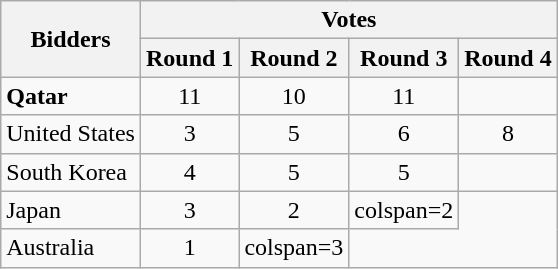<table class="wikitable sortable">
<tr>
<th rowspan=2>Bidders</th>
<th colspan=4>Votes</th>
</tr>
<tr>
<th>Round 1</th>
<th>Round 2</th>
<th>Round 3</th>
<th>Round 4</th>
</tr>
<tr>
<td align="left"><strong>Qatar</strong></td>
<td style="text-align:center;">11</td>
<td style="text-align:center;">10</td>
<td style="text-align:center;">11</td>
<td></td>
</tr>
<tr>
<td align="left">United States</td>
<td style="text-align:center;">3</td>
<td style="text-align:center;">5</td>
<td style="text-align:center;">6</td>
<td style="text-align:center;">8</td>
</tr>
<tr>
<td align="left">South Korea</td>
<td style="text-align:center;">4</td>
<td style="text-align:center;">5</td>
<td style="text-align:center;">5</td>
<td></td>
</tr>
<tr>
<td align="left">Japan</td>
<td style="text-align:center;">3</td>
<td style="text-align:center;">2</td>
<td>colspan=2 </td>
</tr>
<tr>
<td align="left">Australia</td>
<td style="text-align:center;">1</td>
<td>colspan=3 </td>
</tr>
</table>
